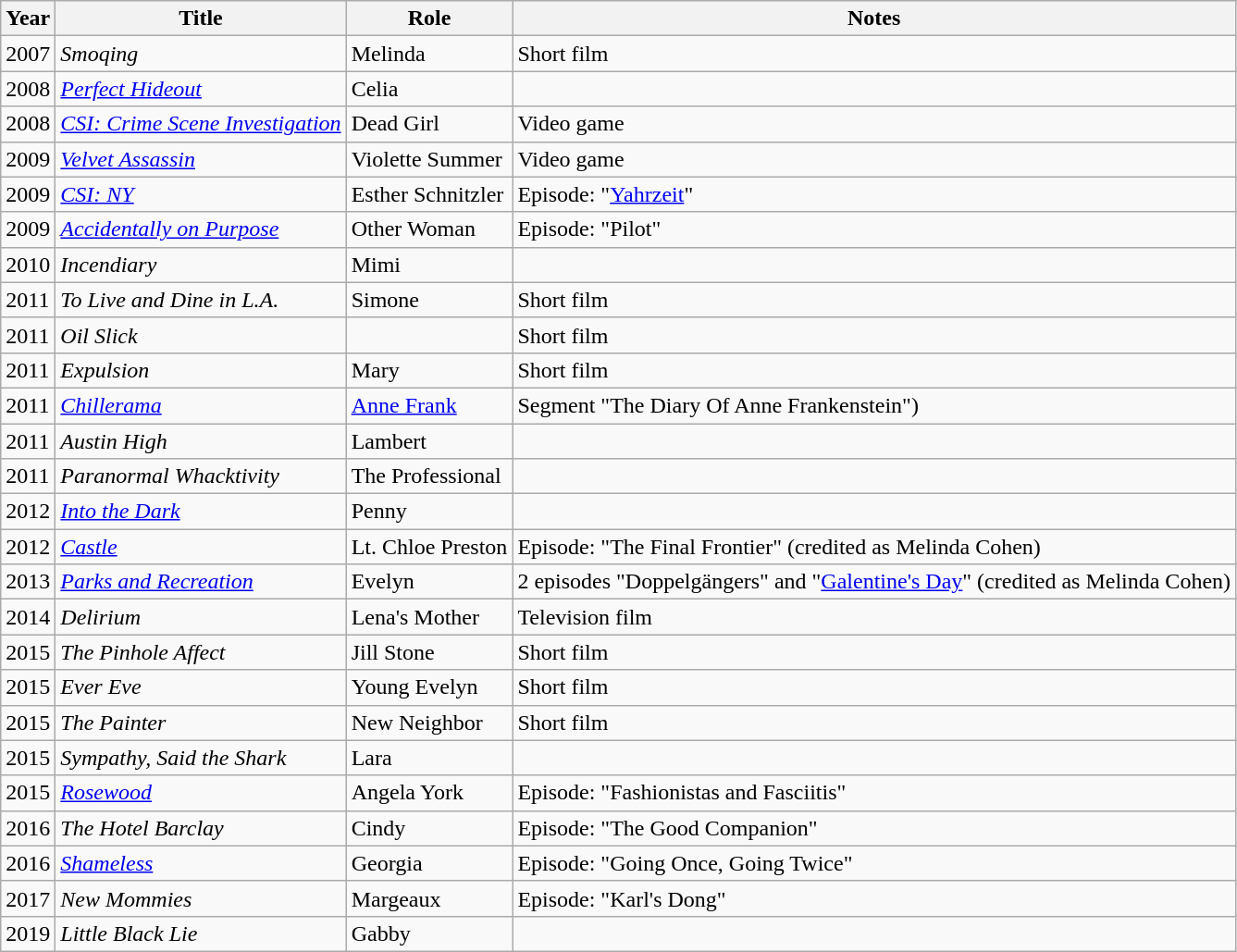<table class="wikitable sortable">
<tr>
<th>Year</th>
<th>Title</th>
<th>Role</th>
<th class="unsortable">Notes</th>
</tr>
<tr>
<td>2007</td>
<td><em>Smoqing</em></td>
<td>Melinda</td>
<td>Short film</td>
</tr>
<tr>
<td>2008</td>
<td><em><a href='#'>Perfect Hideout</a></em></td>
<td>Celia</td>
<td></td>
</tr>
<tr>
<td>2008</td>
<td><em><a href='#'>CSI: Crime Scene Investigation</a></em></td>
<td>Dead Girl</td>
<td>Video game</td>
</tr>
<tr>
<td>2009</td>
<td><em><a href='#'>Velvet Assassin</a></em></td>
<td>Violette Summer</td>
<td>Video game</td>
</tr>
<tr>
<td>2009</td>
<td><em><a href='#'>CSI: NY</a></em></td>
<td>Esther Schnitzler</td>
<td>Episode: "<a href='#'>Yahrzeit</a>"</td>
</tr>
<tr>
<td>2009</td>
<td><em><a href='#'>Accidentally on Purpose</a></em></td>
<td>Other Woman</td>
<td>Episode: "Pilot"</td>
</tr>
<tr>
<td>2010</td>
<td><em>Incendiary</em></td>
<td>Mimi</td>
<td></td>
</tr>
<tr>
<td>2011</td>
<td><em>To Live and Dine in L.A.</em></td>
<td>Simone</td>
<td>Short film</td>
</tr>
<tr>
<td>2011</td>
<td><em>Oil Slick</em></td>
<td></td>
<td>Short film</td>
</tr>
<tr>
<td>2011</td>
<td><em>Expulsion</em></td>
<td>Mary</td>
<td>Short film</td>
</tr>
<tr>
<td>2011</td>
<td><em><a href='#'>Chillerama</a></em></td>
<td><a href='#'>Anne Frank</a></td>
<td>Segment "The Diary Of Anne Frankenstein")</td>
</tr>
<tr>
<td>2011</td>
<td><em>Austin High</em></td>
<td>Lambert</td>
<td></td>
</tr>
<tr>
<td>2011</td>
<td><em>Paranormal Whacktivity</em></td>
<td>The Professional</td>
<td></td>
</tr>
<tr>
<td>2012</td>
<td><em><a href='#'>Into the Dark</a></em></td>
<td>Penny</td>
<td></td>
</tr>
<tr>
<td>2012</td>
<td><em><a href='#'>Castle</a></em></td>
<td>Lt. Chloe Preston</td>
<td>Episode: "The Final Frontier" (credited as Melinda Cohen)</td>
</tr>
<tr>
<td>2013</td>
<td><em><a href='#'>Parks and Recreation</a></em></td>
<td>Evelyn</td>
<td>2 episodes "Doppelgängers" and "<a href='#'>Galentine's Day</a>" (credited as Melinda Cohen)</td>
</tr>
<tr>
<td>2014</td>
<td><em>Delirium</em></td>
<td>Lena's Mother</td>
<td>Television film</td>
</tr>
<tr>
<td>2015</td>
<td><em>The Pinhole Affect</em></td>
<td>Jill Stone</td>
<td>Short film</td>
</tr>
<tr>
<td>2015</td>
<td><em>Ever Eve</em></td>
<td>Young Evelyn</td>
<td>Short film</td>
</tr>
<tr>
<td>2015</td>
<td><em>The Painter</em></td>
<td>New Neighbor</td>
<td>Short film</td>
</tr>
<tr>
<td>2015</td>
<td><em>Sympathy, Said the Shark</em></td>
<td>Lara</td>
<td></td>
</tr>
<tr>
<td>2015</td>
<td><em><a href='#'>Rosewood</a></em></td>
<td>Angela York</td>
<td>Episode: "Fashionistas and Fasciitis"</td>
</tr>
<tr>
<td>2016</td>
<td><em>The Hotel Barclay</em></td>
<td>Cindy</td>
<td>Episode: "The Good Companion"</td>
</tr>
<tr>
<td>2016</td>
<td><em><a href='#'>Shameless</a></em></td>
<td>Georgia</td>
<td>Episode: "Going Once, Going Twice"</td>
</tr>
<tr>
<td>2017</td>
<td><em>New Mommies</em></td>
<td>Margeaux</td>
<td>Episode: "Karl's Dong"</td>
</tr>
<tr>
<td>2019</td>
<td><em>Little Black Lie</em></td>
<td>Gabby</td>
<td></td>
</tr>
</table>
